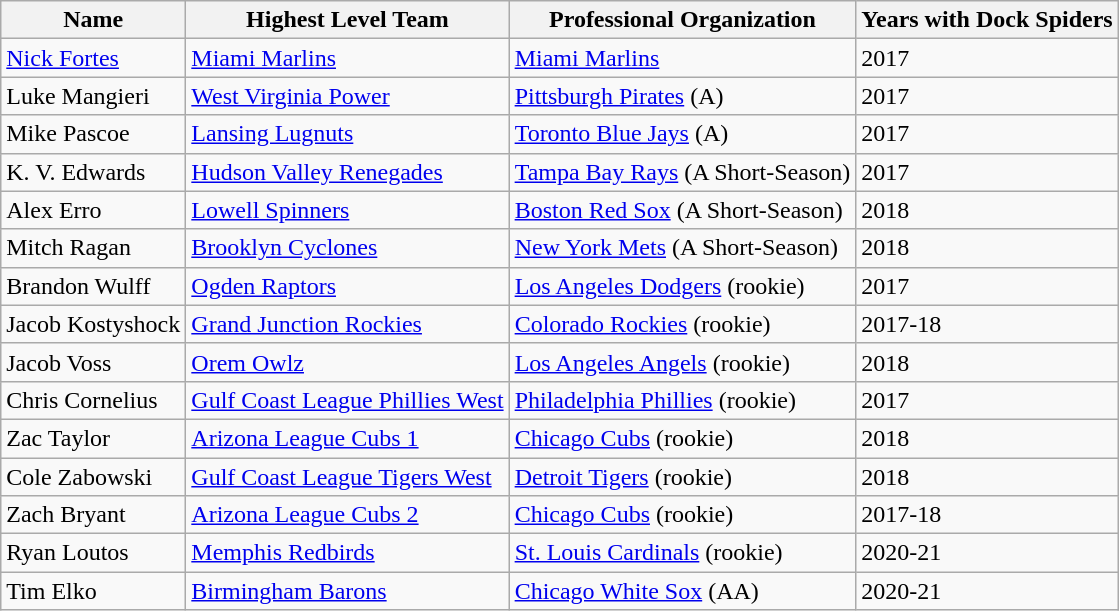<table class="wikitable sortable">
<tr>
<th>Name</th>
<th>Highest Level Team</th>
<th>Professional Organization</th>
<th>Years with Dock Spiders</th>
</tr>
<tr>
<td><a href='#'>Nick Fortes</a></td>
<td><a href='#'>Miami Marlins</a></td>
<td><a href='#'>Miami Marlins</a></td>
<td>2017</td>
</tr>
<tr>
<td>Luke Mangieri</td>
<td><a href='#'>West Virginia Power</a></td>
<td><a href='#'>Pittsburgh Pirates</a> (A)</td>
<td>2017</td>
</tr>
<tr>
<td>Mike Pascoe</td>
<td><a href='#'>Lansing Lugnuts</a></td>
<td><a href='#'>Toronto Blue Jays</a> (A)</td>
<td>2017</td>
</tr>
<tr>
<td>K. V. Edwards</td>
<td><a href='#'>Hudson Valley Renegades</a></td>
<td><a href='#'>Tampa Bay Rays</a> (A Short-Season)</td>
<td>2017</td>
</tr>
<tr>
<td>Alex Erro</td>
<td><a href='#'>Lowell Spinners</a></td>
<td><a href='#'>Boston Red Sox</a> (A Short-Season)</td>
<td>2018</td>
</tr>
<tr>
<td>Mitch Ragan</td>
<td><a href='#'>Brooklyn Cyclones</a></td>
<td><a href='#'>New York Mets</a> (A Short-Season)</td>
<td>2018</td>
</tr>
<tr>
<td>Brandon Wulff</td>
<td><a href='#'>Ogden Raptors</a></td>
<td><a href='#'>Los Angeles Dodgers</a> (rookie)</td>
<td>2017</td>
</tr>
<tr>
<td>Jacob Kostyshock</td>
<td><a href='#'>Grand Junction Rockies</a></td>
<td><a href='#'>Colorado Rockies</a> (rookie)</td>
<td>2017-18</td>
</tr>
<tr>
<td>Jacob Voss</td>
<td><a href='#'>Orem Owlz</a></td>
<td><a href='#'>Los Angeles Angels</a> (rookie)</td>
<td>2018</td>
</tr>
<tr>
<td>Chris Cornelius</td>
<td><a href='#'>Gulf Coast League Phillies West</a></td>
<td><a href='#'>Philadelphia Phillies</a> (rookie)</td>
<td>2017</td>
</tr>
<tr>
<td>Zac Taylor</td>
<td><a href='#'>Arizona League Cubs 1</a></td>
<td><a href='#'>Chicago Cubs</a> (rookie)</td>
<td>2018</td>
</tr>
<tr>
<td>Cole Zabowski</td>
<td><a href='#'>Gulf Coast League Tigers West</a></td>
<td><a href='#'>Detroit Tigers</a> (rookie)</td>
<td>2018</td>
</tr>
<tr>
<td>Zach Bryant</td>
<td><a href='#'>Arizona League Cubs 2</a></td>
<td><a href='#'>Chicago Cubs</a> (rookie)</td>
<td>2017-18</td>
</tr>
<tr>
<td>Ryan Loutos</td>
<td><a href='#'>Memphis Redbirds</a></td>
<td><a href='#'>St. Louis Cardinals</a> (rookie)</td>
<td>2020-21</td>
</tr>
<tr>
<td>Tim Elko</td>
<td><a href='#'>Birmingham Barons</a></td>
<td><a href='#'>Chicago White Sox</a> (AA)</td>
<td>2020-21</td>
</tr>
</table>
